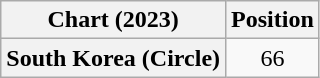<table class="wikitable plainrowheaders" style="text-align:center">
<tr>
<th scope="col">Chart (2023)</th>
<th scope="col">Position</th>
</tr>
<tr>
<th scope="row">South Korea (Circle)</th>
<td>66</td>
</tr>
</table>
